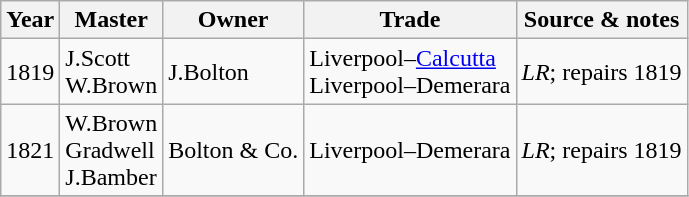<table class=" wikitable">
<tr>
<th>Year</th>
<th>Master</th>
<th>Owner</th>
<th>Trade</th>
<th>Source & notes</th>
</tr>
<tr>
<td>1819</td>
<td>J.Scott<br>W.Brown</td>
<td>J.Bolton</td>
<td>Liverpool–<a href='#'>Calcutta</a><br>Liverpool–Demerara</td>
<td><em>LR</em>; repairs 1819</td>
</tr>
<tr>
<td>1821</td>
<td>W.Brown<br>Gradwell<br>J.Bamber</td>
<td>Bolton & Co.</td>
<td>Liverpool–Demerara</td>
<td><em>LR</em>; repairs 1819</td>
</tr>
<tr>
</tr>
</table>
